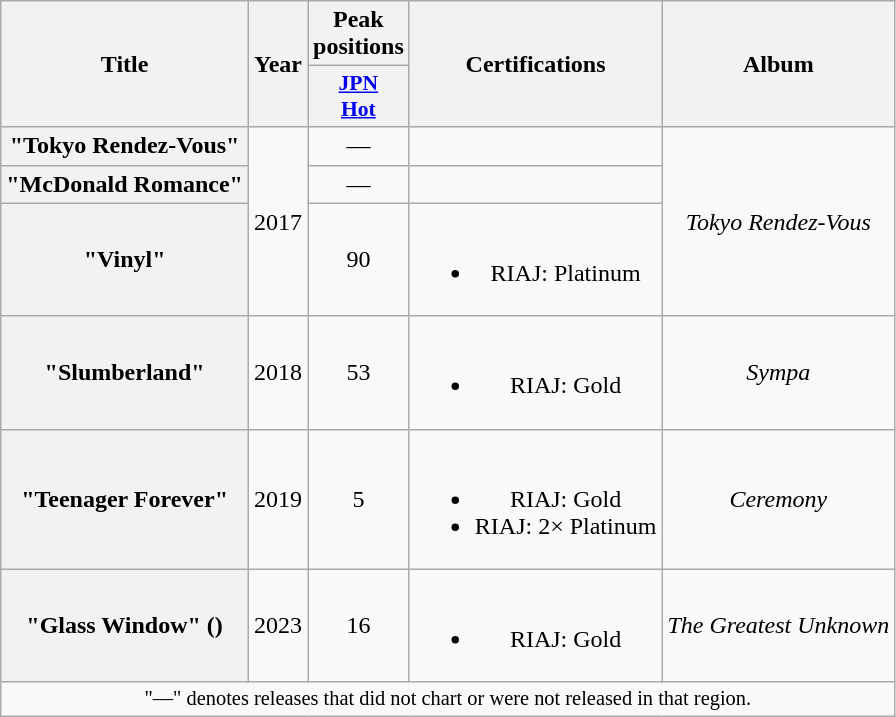<table class="wikitable plainrowheaders" style="text-align:center;">
<tr>
<th rowspan="2" scope="col">Title</th>
<th rowspan="2" scope="col">Year</th>
<th>Peak positions</th>
<th scope="col" rowspan="2">Certifications</th>
<th scope="col" rowspan="2">Album</th>
</tr>
<tr>
<th scope="col" style="width:3em;font-size:90%;"><a href='#'>JPN<br>Hot</a><br></th>
</tr>
<tr>
<th scope="row">"Tokyo Rendez-Vous"</th>
<td rowspan="3">2017</td>
<td>—</td>
<td></td>
<td rowspan="3"><em>Tokyo Rendez-Vous</em></td>
</tr>
<tr>
<th scope="row">"McDonald Romance"</th>
<td>—</td>
<td></td>
</tr>
<tr>
<th scope="row">"Vinyl"</th>
<td>90</td>
<td><br><ul><li>RIAJ: Platinum </li></ul></td>
</tr>
<tr>
<th scope="row">"Slumberland"</th>
<td>2018</td>
<td>53</td>
<td><br><ul><li>RIAJ: Gold </li></ul></td>
<td><em>Sympa</em></td>
</tr>
<tr>
<th scope="row">"Teenager Forever"</th>
<td>2019</td>
<td>5</td>
<td><br><ul><li>RIAJ: Gold </li><li>RIAJ: 2× Platinum </li></ul></td>
<td><em>Ceremony</em></td>
</tr>
<tr>
<th scope="row">"Glass Window" ()</th>
<td>2023</td>
<td>16</td>
<td><br><ul><li>RIAJ: Gold </li></ul></td>
<td><em>The Greatest Unknown</em></td>
</tr>
<tr>
<td colspan="5" style="font-size:85%">"—" denotes releases that did not chart or were not released in that region.</td>
</tr>
</table>
